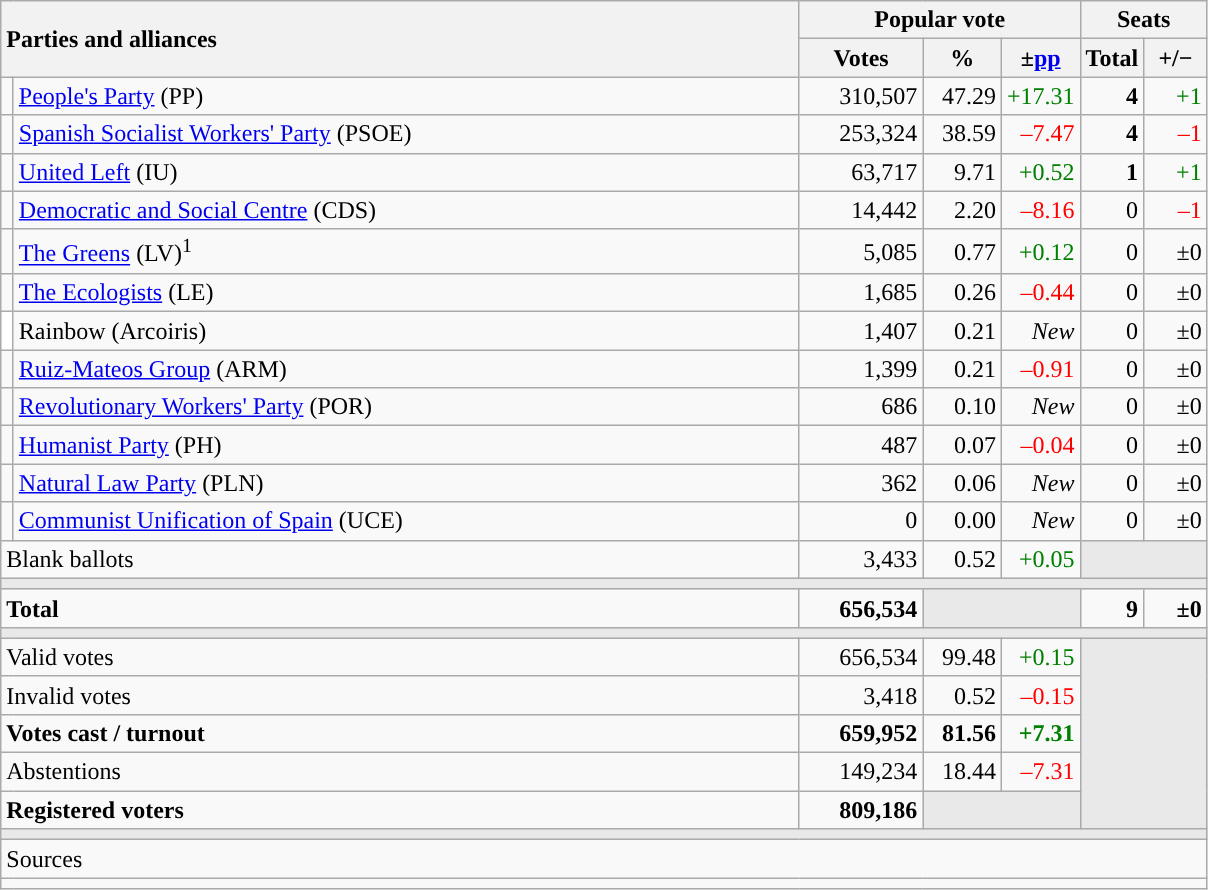<table class="wikitable" style="text-align:right;">
<tr>
<th style="text-align:left;" rowspan="2" colspan="2" width="525">Parties and alliances</th>
<th colspan="3">Popular vote</th>
<th colspan="2">Seats</th>
</tr>
<tr>
<th width="75">Votes</th>
<th width="45">%</th>
<th width="45">±<a href='#'>pp</a></th>
<th width="35">Total</th>
<th width="35">+/−</th>
</tr>
<tr>
<td width="1" style="color:inherit;background:"></td>
<td align="left"><a href='#'>People's Party</a> (PP)</td>
<td>310,507</td>
<td>47.29</td>
<td style="color:green;">+17.31</td>
<td><strong>4</strong></td>
<td style="color:green;">+1</td>
</tr>
<tr>
<td style="color:inherit;background:"></td>
<td align="left"><a href='#'>Spanish Socialist Workers' Party</a> (PSOE)</td>
<td>253,324</td>
<td>38.59</td>
<td style="color:red;">–7.47</td>
<td><strong>4</strong></td>
<td style="color:red;">–1</td>
</tr>
<tr>
<td style="color:inherit;background:"></td>
<td align="left"><a href='#'>United Left</a> (IU)</td>
<td>63,717</td>
<td>9.71</td>
<td style="color:green;">+0.52</td>
<td><strong>1</strong></td>
<td style="color:green;">+1</td>
</tr>
<tr>
<td style="color:inherit;background:"></td>
<td align="left"><a href='#'>Democratic and Social Centre</a> (CDS)</td>
<td>14,442</td>
<td>2.20</td>
<td style="color:red;">–8.16</td>
<td>0</td>
<td style="color:red;">–1</td>
</tr>
<tr>
<td style="color:inherit;background:"></td>
<td align="left"><a href='#'>The Greens</a> (LV)<sup>1</sup></td>
<td>5,085</td>
<td>0.77</td>
<td style="color:green;">+0.12</td>
<td>0</td>
<td>±0</td>
</tr>
<tr>
<td style="color:inherit;background:"></td>
<td align="left"><a href='#'>The Ecologists</a> (LE)</td>
<td>1,685</td>
<td>0.26</td>
<td style="color:red;">–0.44</td>
<td>0</td>
<td>±0</td>
</tr>
<tr>
<td bgcolor="white"></td>
<td align="left">Rainbow (Arcoiris)</td>
<td>1,407</td>
<td>0.21</td>
<td><em>New</em></td>
<td>0</td>
<td>±0</td>
</tr>
<tr>
<td style="color:inherit;background:"></td>
<td align="left"><a href='#'>Ruiz-Mateos Group</a> (ARM)</td>
<td>1,399</td>
<td>0.21</td>
<td style="color:red;">–0.91</td>
<td>0</td>
<td>±0</td>
</tr>
<tr>
<td style="color:inherit;background:"></td>
<td align="left"><a href='#'>Revolutionary Workers' Party</a> (POR)</td>
<td>686</td>
<td>0.10</td>
<td><em>New</em></td>
<td>0</td>
<td>±0</td>
</tr>
<tr>
<td style="color:inherit;background:"></td>
<td align="left"><a href='#'>Humanist Party</a> (PH)</td>
<td>487</td>
<td>0.07</td>
<td style="color:red;">–0.04</td>
<td>0</td>
<td>±0</td>
</tr>
<tr>
<td style="color:inherit;background:"></td>
<td align="left"><a href='#'>Natural Law Party</a> (PLN)</td>
<td>362</td>
<td>0.06</td>
<td><em>New</em></td>
<td>0</td>
<td>±0</td>
</tr>
<tr>
<td style="color:inherit;background:"></td>
<td align="left"><a href='#'>Communist Unification of Spain</a> (UCE)</td>
<td>0</td>
<td>0.00</td>
<td><em>New</em></td>
<td>0</td>
<td>±0</td>
</tr>
<tr>
<td align="left" colspan="2">Blank ballots</td>
<td>3,433</td>
<td>0.52</td>
<td style="color:green;">+0.05</td>
<td bgcolor="#E9E9E9" colspan="2"></td>
</tr>
<tr>
<td colspan="7" bgcolor="#E9E9E9"></td>
</tr>
<tr style="font-weight:bold;">
<td align="left" colspan="2">Total</td>
<td>656,534</td>
<td bgcolor="#E9E9E9" colspan="2"></td>
<td>9</td>
<td>±0</td>
</tr>
<tr>
<td colspan="7" bgcolor="#E9E9E9"></td>
</tr>
<tr>
<td align="left" colspan="2">Valid votes</td>
<td>656,534</td>
<td>99.48</td>
<td style="color:green;">+0.15</td>
<td bgcolor="#E9E9E9" colspan="2" rowspan="5"></td>
</tr>
<tr>
<td align="left" colspan="2">Invalid votes</td>
<td>3,418</td>
<td>0.52</td>
<td style="color:red;">–0.15</td>
</tr>
<tr style="font-weight:bold;">
<td align="left" colspan="2">Votes cast / turnout</td>
<td>659,952</td>
<td>81.56</td>
<td style="color:green;">+7.31</td>
</tr>
<tr>
<td align="left" colspan="2">Abstentions</td>
<td>149,234</td>
<td>18.44</td>
<td style="color:red;">–7.31</td>
</tr>
<tr style="font-weight:bold;">
<td align="left" colspan="2">Registered voters</td>
<td>809,186</td>
<td bgcolor="#E9E9E9" colspan="2"></td>
</tr>
<tr>
<td colspan="7" bgcolor="#E9E9E9"></td>
</tr>
<tr>
<td align="left" colspan="7">Sources</td>
</tr>
<tr>
<td colspan="7" style="text-align:left; max-width:790px;"></td>
</tr>
</table>
